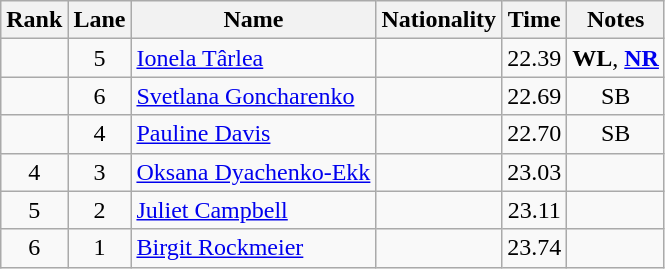<table class="wikitable sortable" style="text-align:center">
<tr>
<th>Rank</th>
<th>Lane</th>
<th>Name</th>
<th>Nationality</th>
<th>Time</th>
<th>Notes</th>
</tr>
<tr>
<td></td>
<td>5</td>
<td align="left"><a href='#'>Ionela Târlea</a></td>
<td align=left></td>
<td>22.39</td>
<td><strong>WL</strong>, <strong><a href='#'>NR</a></strong></td>
</tr>
<tr>
<td></td>
<td>6</td>
<td align="left"><a href='#'>Svetlana Goncharenko</a></td>
<td align=left></td>
<td>22.69</td>
<td>SB</td>
</tr>
<tr>
<td></td>
<td>4</td>
<td align="left"><a href='#'>Pauline Davis</a></td>
<td align=left></td>
<td>22.70</td>
<td>SB</td>
</tr>
<tr>
<td>4</td>
<td>3</td>
<td align="left"><a href='#'>Oksana Dyachenko-Ekk</a></td>
<td align=left></td>
<td>23.03</td>
<td></td>
</tr>
<tr>
<td>5</td>
<td>2</td>
<td align="left"><a href='#'>Juliet Campbell</a></td>
<td align=left></td>
<td>23.11</td>
<td></td>
</tr>
<tr>
<td>6</td>
<td>1</td>
<td align="left"><a href='#'>Birgit Rockmeier</a></td>
<td align=left></td>
<td>23.74</td>
<td></td>
</tr>
</table>
